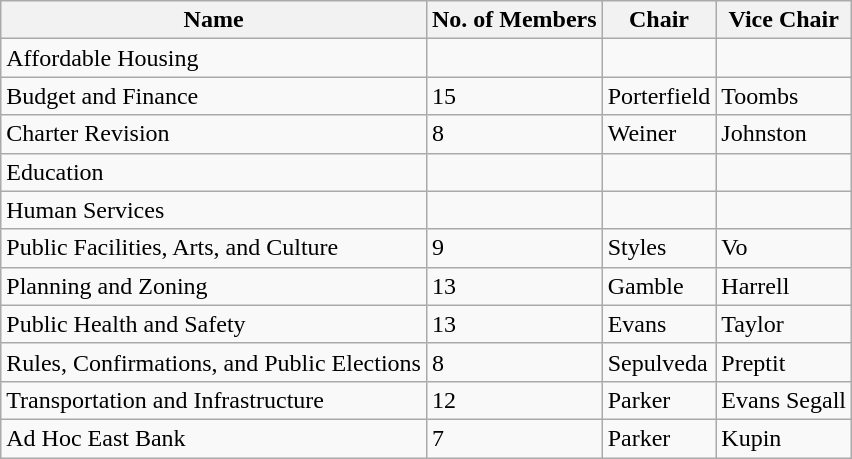<table class="wikitable">
<tr>
<th>Name</th>
<th>No. of Members</th>
<th>Chair</th>
<th>Vice Chair</th>
</tr>
<tr>
<td>Affordable Housing</td>
<td></td>
<td></td>
<td></td>
</tr>
<tr>
<td>Budget and Finance</td>
<td>15</td>
<td>Porterfield</td>
<td>Toombs</td>
</tr>
<tr>
<td>Charter Revision</td>
<td>8</td>
<td>Weiner</td>
<td>Johnston</td>
</tr>
<tr>
<td>Education</td>
<td></td>
<td></td>
<td></td>
</tr>
<tr>
<td>Human Services</td>
<td></td>
<td></td>
<td></td>
</tr>
<tr>
<td>Public Facilities, Arts, and Culture</td>
<td>9</td>
<td>Styles</td>
<td>Vo</td>
</tr>
<tr>
<td>Planning and Zoning</td>
<td>13</td>
<td>Gamble</td>
<td>Harrell</td>
</tr>
<tr>
<td>Public Health and Safety</td>
<td>13</td>
<td>Evans</td>
<td>Taylor</td>
</tr>
<tr>
<td>Rules, Confirmations, and Public Elections</td>
<td>8</td>
<td>Sepulveda</td>
<td>Preptit</td>
</tr>
<tr>
<td>Transportation and Infrastructure</td>
<td>12</td>
<td>Parker</td>
<td>Evans Segall</td>
</tr>
<tr>
<td>Ad Hoc East Bank</td>
<td>7</td>
<td>Parker</td>
<td>Kupin</td>
</tr>
</table>
